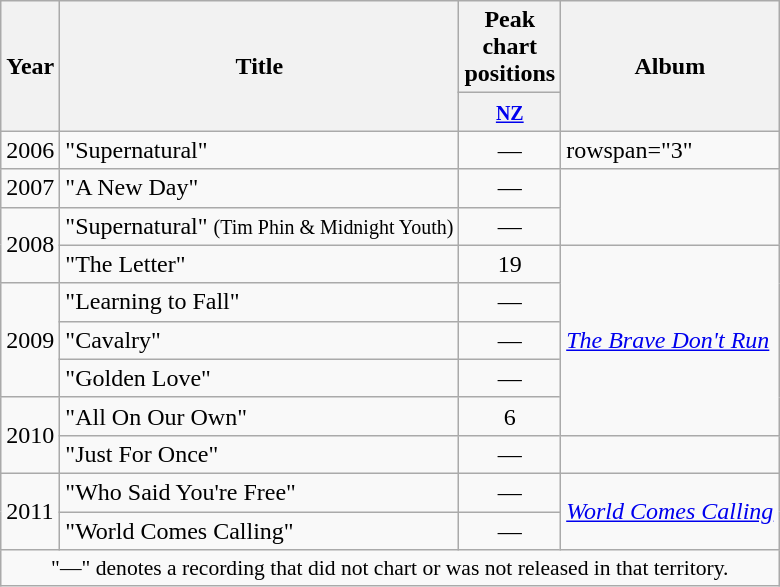<table class="wikitable plainrowheaders">
<tr>
<th rowspan="2"  width="1em">Year</th>
<th rowspan="2">Title</th>
<th width="3em">Peak chart positions</th>
<th rowspan="2">Album</th>
</tr>
<tr>
<th><small><a href='#'>NZ</a></small><br></th>
</tr>
<tr>
<td>2006</td>
<td>"Supernatural"</td>
<td align="center">—</td>
<td>rowspan="3" </td>
</tr>
<tr>
<td>2007</td>
<td>"A New Day"</td>
<td align="center">—</td>
</tr>
<tr>
<td rowspan="2">2008</td>
<td>"Supernatural" <small>(Tim Phin & Midnight Youth)</small></td>
<td align="center">—</td>
</tr>
<tr>
<td>"The Letter"</td>
<td align="center">19</td>
<td rowspan="5"><em><a href='#'>The Brave Don't Run</a></em></td>
</tr>
<tr>
<td rowspan="3">2009</td>
<td>"Learning to Fall"</td>
<td align="center">—</td>
</tr>
<tr>
<td>"Cavalry"</td>
<td align="center">—</td>
</tr>
<tr>
<td>"Golden Love"</td>
<td align="center">—</td>
</tr>
<tr>
<td rowspan="2">2010</td>
<td>"All On Our Own"</td>
<td align="center">6</td>
</tr>
<tr>
<td>"Just For Once"</td>
<td align="center">—</td>
<td></td>
</tr>
<tr>
<td rowspan="2">2011</td>
<td>"Who Said You're Free"</td>
<td align="center">—</td>
<td rowspan="2"><em><a href='#'>World Comes Calling</a></em></td>
</tr>
<tr>
<td>"World Comes Calling"</td>
<td align="center">—</td>
</tr>
<tr>
<td colspan="4" style="font-size:90%" align="center">"—" denotes a recording that did not chart or was not released in that territory.</td>
</tr>
</table>
